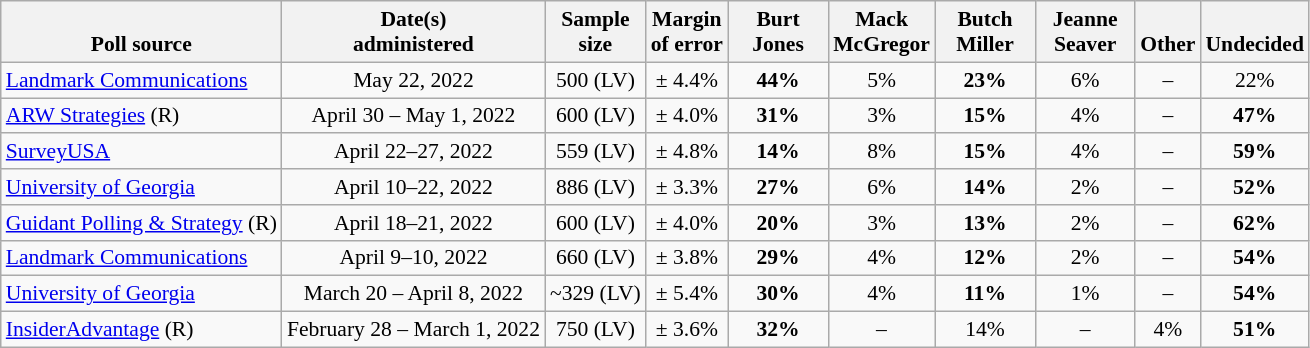<table class="wikitable" style="font-size:90%;text-align:center;">
<tr valign=bottom>
<th>Poll source</th>
<th>Date(s)<br>administered</th>
<th>Sample<br>size</th>
<th>Margin<br>of error</th>
<th style="width:60px;">Burt<br>Jones</th>
<th style="width:60px;">Mack<br>McGregor</th>
<th style="width:60px;">Butch<br>Miller</th>
<th style="width:60px;">Jeanne<br>Seaver</th>
<th>Other</th>
<th>Undecided</th>
</tr>
<tr>
<td style="text-align:left;"><a href='#'>Landmark Communications</a></td>
<td>May 22, 2022</td>
<td>500 (LV)</td>
<td>± 4.4%</td>
<td><strong>44%</strong></td>
<td>5%</td>
<td><strong>23%</strong></td>
<td>6%</td>
<td>–</td>
<td>22%</td>
</tr>
<tr>
<td style="text-align:left;"><a href='#'>ARW Strategies</a> (R)</td>
<td>April 30 – May 1, 2022</td>
<td>600 (LV)</td>
<td>± 4.0%</td>
<td><strong>31%</strong></td>
<td>3%</td>
<td><strong>15%</strong></td>
<td>4%</td>
<td>–</td>
<td><strong>47%</strong></td>
</tr>
<tr>
<td style="text-align:left;"><a href='#'>SurveyUSA</a></td>
<td>April 22–27, 2022</td>
<td>559 (LV)</td>
<td>± 4.8%</td>
<td><strong>14%</strong></td>
<td>8%</td>
<td><strong>15%</strong></td>
<td>4%</td>
<td>–</td>
<td><strong>59%</strong></td>
</tr>
<tr>
<td style="text-align:left;"><a href='#'>University of Georgia</a></td>
<td>April 10–22, 2022</td>
<td>886 (LV)</td>
<td>± 3.3%</td>
<td><strong>27%</strong></td>
<td>6%</td>
<td><strong>14%</strong></td>
<td>2%</td>
<td>–</td>
<td><strong>52%</strong></td>
</tr>
<tr>
<td style="text-align:left;"><a href='#'>Guidant Polling & Strategy</a> (R)</td>
<td>April 18–21, 2022</td>
<td>600 (LV)</td>
<td>± 4.0%</td>
<td><strong>20%</strong></td>
<td>3%</td>
<td><strong>13%</strong></td>
<td>2%</td>
<td>–</td>
<td><strong>62%</strong></td>
</tr>
<tr>
<td style="text-align:left;"><a href='#'>Landmark Communications</a></td>
<td>April 9–10, 2022</td>
<td>660 (LV)</td>
<td>± 3.8%</td>
<td><strong>29%</strong></td>
<td>4%</td>
<td><strong>12%</strong></td>
<td>2%</td>
<td>–</td>
<td><strong>54%</strong></td>
</tr>
<tr>
<td style="text-align:left;"><a href='#'>University of Georgia</a></td>
<td>March 20 – April 8, 2022</td>
<td>~329 (LV)</td>
<td>± 5.4%</td>
<td><strong>30%</strong></td>
<td>4%</td>
<td><strong>11%</strong></td>
<td>1%</td>
<td>–</td>
<td><strong>54%</strong></td>
</tr>
<tr>
<td style="text-align:left;"><a href='#'>InsiderAdvantage</a> (R)</td>
<td>February 28 – March 1, 2022</td>
<td>750 (LV)</td>
<td>± 3.6%</td>
<td><strong>32%</strong></td>
<td>–</td>
<td>14%</td>
<td>–</td>
<td>4%</td>
<td><strong>51%</strong></td>
</tr>
</table>
